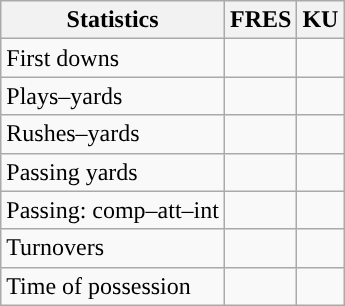<table class="wikitable" style="float:left">
<tr>
<th>Statistics</th>
<th>FRES</th>
<th>KU</th>
</tr>
<tr>
<td>First downs</td>
<td></td>
<td></td>
</tr>
<tr>
<td>Plays–yards</td>
<td></td>
<td></td>
</tr>
<tr>
<td>Rushes–yards</td>
<td></td>
<td></td>
</tr>
<tr>
<td>Passing yards</td>
<td></td>
<td></td>
</tr>
<tr>
<td>Passing: comp–att–int</td>
<td></td>
<td></td>
</tr>
<tr>
<td>Turnovers</td>
<td></td>
<td></td>
</tr>
<tr>
<td>Time of possession</td>
<td></td>
<td></td>
</tr>
</table>
